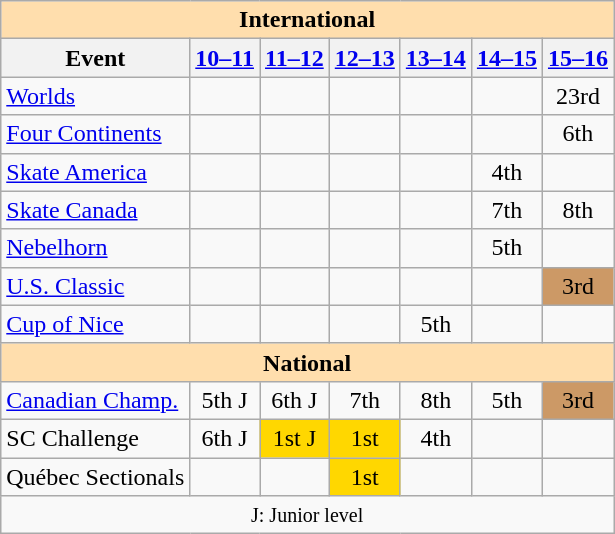<table class="wikitable" style="text-align:center">
<tr>
<th style="background-color: #ffdead; " colspan=7 align=center>International</th>
</tr>
<tr>
<th>Event</th>
<th><a href='#'>10–11</a></th>
<th><a href='#'>11–12</a></th>
<th><a href='#'>12–13</a></th>
<th><a href='#'>13–14</a></th>
<th><a href='#'>14–15</a></th>
<th><a href='#'>15–16</a></th>
</tr>
<tr>
<td align=left><a href='#'>Worlds</a></td>
<td></td>
<td></td>
<td></td>
<td></td>
<td></td>
<td>23rd</td>
</tr>
<tr>
<td align=left><a href='#'>Four Continents</a></td>
<td></td>
<td></td>
<td></td>
<td></td>
<td></td>
<td>6th</td>
</tr>
<tr>
<td align=left> <a href='#'>Skate America</a></td>
<td></td>
<td></td>
<td></td>
<td></td>
<td>4th</td>
<td></td>
</tr>
<tr>
<td align=left> <a href='#'>Skate Canada</a></td>
<td></td>
<td></td>
<td></td>
<td></td>
<td>7th</td>
<td>8th</td>
</tr>
<tr>
<td align=left> <a href='#'>Nebelhorn</a></td>
<td></td>
<td></td>
<td></td>
<td></td>
<td>5th</td>
<td></td>
</tr>
<tr>
<td align=left> <a href='#'>U.S. Classic</a></td>
<td></td>
<td></td>
<td></td>
<td></td>
<td></td>
<td bgcolor=cc9966>3rd</td>
</tr>
<tr>
<td align=left><a href='#'>Cup of Nice</a></td>
<td></td>
<td></td>
<td></td>
<td>5th</td>
<td></td>
<td></td>
</tr>
<tr>
<th style="background-color: #ffdead; " colspan=7 align=center>National</th>
</tr>
<tr>
<td align=left><a href='#'>Canadian Champ.</a></td>
<td>5th J</td>
<td>6th J</td>
<td>7th</td>
<td>8th</td>
<td>5th</td>
<td bgcolor=cc9966>3rd</td>
</tr>
<tr>
<td align=left>SC Challenge</td>
<td>6th J</td>
<td bgcolor=gold>1st J</td>
<td bgcolor=gold>1st</td>
<td>4th</td>
<td></td>
<td></td>
</tr>
<tr>
<td align=left>Québec Sectionals</td>
<td></td>
<td></td>
<td bgcolor=gold>1st</td>
<td></td>
<td></td>
<td></td>
</tr>
<tr>
<td colspan=7 align=center><small> J: Junior level </small></td>
</tr>
</table>
